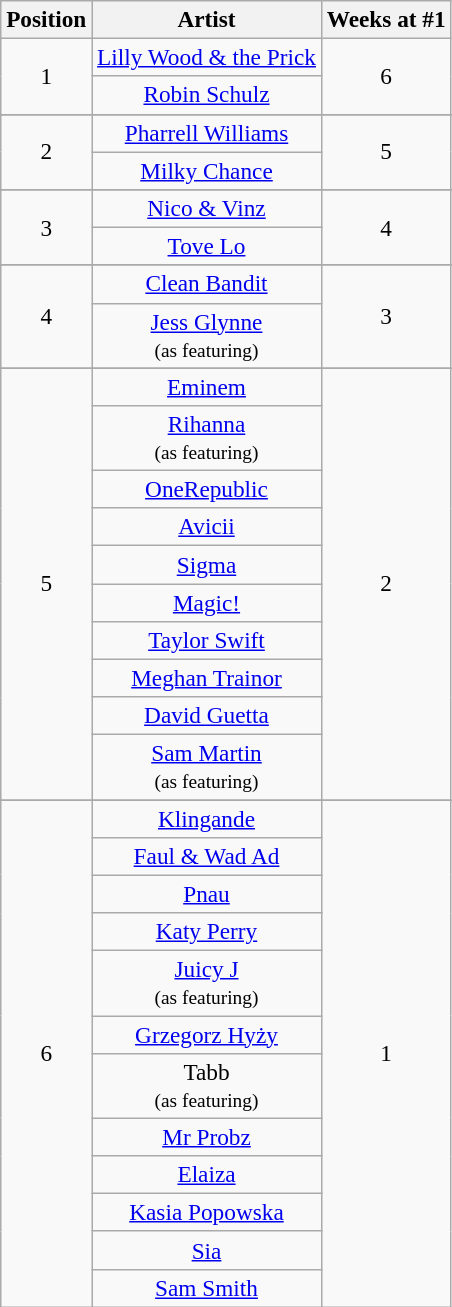<table class="wikitable" style="font-size:97%;">
<tr>
<th>Position</th>
<th>Artist</th>
<th>Weeks at #1</th>
</tr>
<tr style="text-align:center;">
<td rowspan="2">1</td>
<td style="text-align:center;"><a href='#'>Lilly Wood & the Prick</a></td>
<td style="text-align:center;" rowspan="2">6</td>
</tr>
<tr>
<td style="text-align:center;"><a href='#'>Robin Schulz</a></td>
</tr>
<tr>
</tr>
<tr style="text-align:center;">
<td rowspan="2">2</td>
<td style="text-align:center;"><a href='#'>Pharrell Williams</a></td>
<td style="text-align:center;" rowspan="2">5</td>
</tr>
<tr>
<td style="text-align:center;"><a href='#'>Milky Chance</a></td>
</tr>
<tr>
</tr>
<tr style="text-align:center;">
<td rowspan="2">3</td>
<td style="text-align:center;"><a href='#'>Nico & Vinz</a></td>
<td style="text-align:center;" rowspan="2">4</td>
</tr>
<tr>
<td style="text-align:center;"><a href='#'>Tove Lo</a></td>
</tr>
<tr>
</tr>
<tr style="text-align:center;">
<td rowspan="2">4</td>
<td style="text-align:center;"><a href='#'>Clean Bandit</a></td>
<td style="text-align:center;" rowspan="2">3</td>
</tr>
<tr>
<td style="text-align:center;"><a href='#'>Jess Glynne</a><br><small>(as featuring)</small></td>
</tr>
<tr>
</tr>
<tr style="text-align:center;">
<td rowspan="10">5</td>
<td style="text-align:center;"><a href='#'>Eminem</a></td>
<td style="text-align:center;" rowspan="10">2</td>
</tr>
<tr>
<td style="text-align:center;"><a href='#'>Rihanna</a><br><small>(as featuring)</small></td>
</tr>
<tr>
<td style="text-align:center;"><a href='#'>OneRepublic</a></td>
</tr>
<tr>
<td style="text-align:center;"><a href='#'>Avicii</a></td>
</tr>
<tr>
<td style="text-align:center;"><a href='#'>Sigma</a></td>
</tr>
<tr>
<td style="text-align:center;"><a href='#'>Magic!</a></td>
</tr>
<tr>
<td style="text-align:center;"><a href='#'>Taylor Swift</a></td>
</tr>
<tr>
<td style="text-align:center;"><a href='#'>Meghan Trainor</a></td>
</tr>
<tr>
<td style="text-align:center;"><a href='#'>David Guetta</a></td>
</tr>
<tr>
<td style="text-align:center;"><a href='#'>Sam Martin</a><br><small>(as featuring)</small></td>
</tr>
<tr>
</tr>
<tr style="text-align:center;">
<td rowspan="12">6</td>
<td style="text-align:center;"><a href='#'>Klingande</a></td>
<td style="text-align:center;" rowspan="12">1</td>
</tr>
<tr>
<td style="text-align:center;"><a href='#'>Faul & Wad Ad</a></td>
</tr>
<tr>
<td style="text-align:center;"><a href='#'>Pnau</a></td>
</tr>
<tr>
<td style="text-align:center;"><a href='#'>Katy Perry</a></td>
</tr>
<tr>
<td style="text-align:center;"><a href='#'>Juicy J</a><br><small>(as featuring)</small></td>
</tr>
<tr>
<td style="text-align:center;"><a href='#'>Grzegorz Hyży</a></td>
</tr>
<tr>
<td style="text-align:center;">Tabb<br><small>(as featuring)</small></td>
</tr>
<tr>
<td style="text-align:center;"><a href='#'>Mr Probz</a></td>
</tr>
<tr>
<td style="text-align:center;"><a href='#'>Elaiza</a></td>
</tr>
<tr>
<td style="text-align:center;"><a href='#'>Kasia Popowska</a></td>
</tr>
<tr>
<td style="text-align:center;"><a href='#'>Sia</a></td>
</tr>
<tr>
<td style="text-align:center;"><a href='#'>Sam Smith</a></td>
</tr>
</table>
